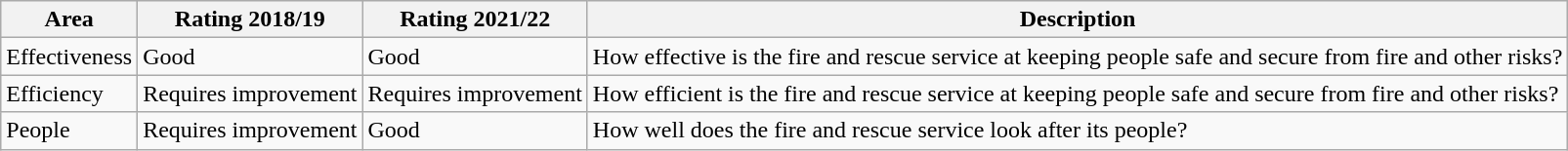<table class="wikitable">
<tr>
<th>Area</th>
<th>Rating 2018/19</th>
<th>Rating 2021/22</th>
<th>Description</th>
</tr>
<tr>
<td>Effectiveness</td>
<td>Good</td>
<td>Good</td>
<td>How effective is the fire and rescue service at keeping people safe and secure from fire and other risks?</td>
</tr>
<tr>
<td>Efficiency</td>
<td>Requires improvement</td>
<td>Requires improvement</td>
<td>How efficient is the fire and rescue service at keeping people safe and secure from fire and other risks?</td>
</tr>
<tr>
<td>People</td>
<td>Requires improvement</td>
<td>Good</td>
<td>How well does the fire and rescue service look after its people?</td>
</tr>
</table>
